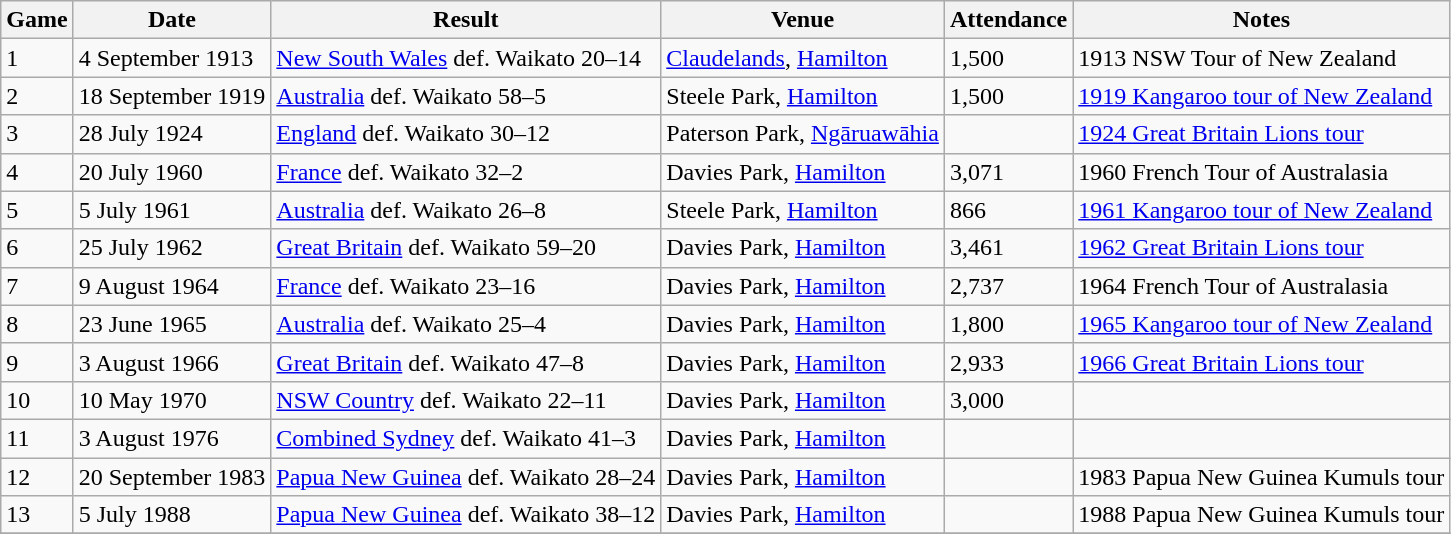<table class="wikitable">
<tr>
<th>Game</th>
<th>Date</th>
<th>Result</th>
<th>Venue</th>
<th>Attendance</th>
<th>Notes</th>
</tr>
<tr>
<td>1</td>
<td>4 September 1913</td>
<td> <a href='#'>New South Wales</a> def.  Waikato 20–14</td>
<td><a href='#'>Claudelands</a>, <a href='#'>Hamilton</a></td>
<td>1,500</td>
<td>1913 NSW Tour of New Zealand</td>
</tr>
<tr>
<td>2</td>
<td>18 September 1919</td>
<td> <a href='#'>Australia</a> def.  Waikato 58–5</td>
<td>Steele Park, <a href='#'>Hamilton</a></td>
<td>1,500</td>
<td><a href='#'>1919 Kangaroo tour of New Zealand</a></td>
</tr>
<tr>
<td>3</td>
<td>28 July 1924</td>
<td> <a href='#'>England</a> def.  Waikato 30–12</td>
<td>Paterson Park, <a href='#'>Ngāruawāhia</a></td>
<td></td>
<td><a href='#'>1924 Great Britain Lions tour</a></td>
</tr>
<tr>
<td>4</td>
<td>20 July 1960</td>
<td> <a href='#'>France</a> def.  Waikato 32–2</td>
<td>Davies Park, <a href='#'>Hamilton</a></td>
<td>3,071</td>
<td>1960 French Tour of Australasia</td>
</tr>
<tr>
<td>5</td>
<td>5 July 1961</td>
<td> <a href='#'>Australia</a> def.  Waikato 26–8</td>
<td>Steele Park, <a href='#'>Hamilton</a></td>
<td>866</td>
<td><a href='#'>1961 Kangaroo tour of New Zealand</a></td>
</tr>
<tr>
<td>6</td>
<td>25 July 1962</td>
<td> <a href='#'>Great Britain</a> def.  Waikato 59–20</td>
<td>Davies Park, <a href='#'>Hamilton</a></td>
<td>3,461</td>
<td><a href='#'>1962 Great Britain Lions tour</a></td>
</tr>
<tr>
<td>7</td>
<td>9 August 1964</td>
<td> <a href='#'>France</a> def.  Waikato 23–16</td>
<td>Davies Park, <a href='#'>Hamilton</a></td>
<td>2,737</td>
<td>1964 French Tour of Australasia</td>
</tr>
<tr>
<td>8</td>
<td>23 June 1965</td>
<td> <a href='#'>Australia</a> def.  Waikato 25–4</td>
<td>Davies Park, <a href='#'>Hamilton</a></td>
<td>1,800</td>
<td><a href='#'>1965 Kangaroo tour of New Zealand</a></td>
</tr>
<tr>
<td>9</td>
<td>3 August 1966</td>
<td> <a href='#'>Great Britain</a> def.  Waikato 47–8</td>
<td>Davies Park, <a href='#'>Hamilton</a></td>
<td>2,933</td>
<td><a href='#'>1966 Great Britain Lions tour</a></td>
</tr>
<tr>
<td>10</td>
<td>10 May 1970</td>
<td> <a href='#'>NSW Country</a> def.  Waikato 22–11</td>
<td>Davies Park, <a href='#'>Hamilton</a></td>
<td>3,000</td>
<td></td>
</tr>
<tr>
<td>11</td>
<td>3 August 1976</td>
<td> <a href='#'>Combined Sydney</a> def.  Waikato 41–3</td>
<td>Davies Park, <a href='#'>Hamilton</a></td>
<td></td>
<td></td>
</tr>
<tr>
<td>12</td>
<td>20 September 1983</td>
<td> <a href='#'>Papua New Guinea</a> def.  Waikato 28–24</td>
<td>Davies Park, <a href='#'>Hamilton</a></td>
<td></td>
<td>1983 Papua New Guinea Kumuls tour</td>
</tr>
<tr>
<td>13</td>
<td>5 July 1988</td>
<td> <a href='#'>Papua New Guinea</a> def.  Waikato 38–12</td>
<td>Davies Park, <a href='#'>Hamilton</a></td>
<td></td>
<td>1988 Papua New Guinea Kumuls tour</td>
</tr>
<tr>
</tr>
</table>
